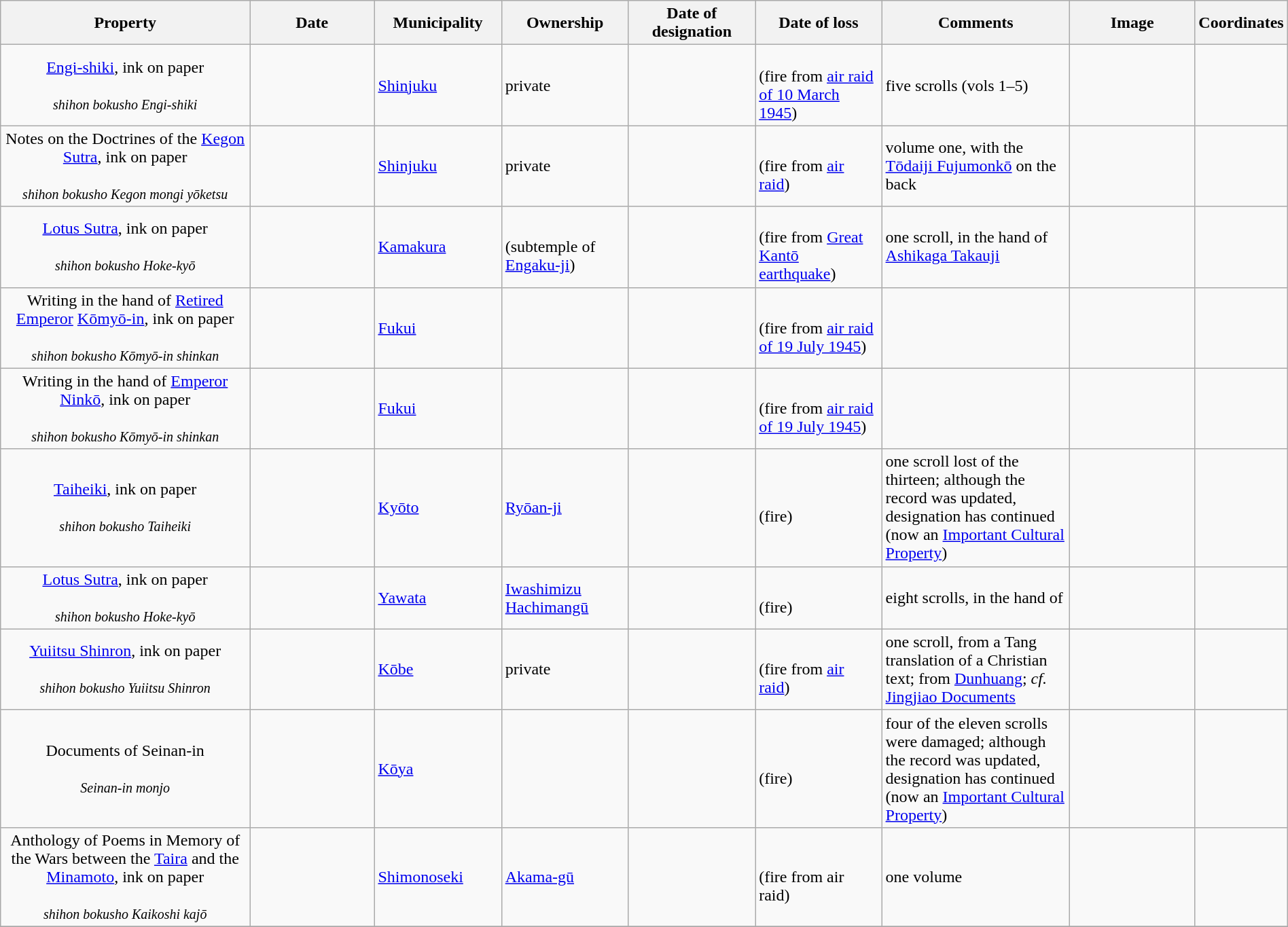<table class="wikitable sortable"  style="width:100%;">
<tr>
<th width="20%" align="left">Property</th>
<th width="10%" align="left">Date</th>
<th width="10%" align="left">Municipality</th>
<th width="10%" align="left">Ownership</th>
<th width="10%" align="left">Date of designation</th>
<th width="10%" align="left">Date of loss</th>
<th width="15%" align="left" class="unsortable">Comments</th>
<th width="10%" align="left" class="unsortable">Image</th>
<th width="5%" align="left" class="unsortable">Coordinates</th>
</tr>
<tr>
<td align="center"><a href='#'>Engi-shiki</a>, ink on paper<br><br><small><em>shihon bokusho Engi-shiki</em></small></td>
<td></td>
<td><a href='#'>Shinjuku</a></td>
<td>private</td>
<td></td>
<td><br>(fire from <a href='#'>air raid of 10 March 1945</a>)</td>
<td>five scrolls (vols 1–5)</td>
<td></td>
<td></td>
</tr>
<tr>
<td align="center">Notes on the Doctrines of the <a href='#'>Kegon Sutra</a>, ink on paper<br><br><small><em>shihon bokusho Kegon mongi yōketsu</em></small></td>
<td></td>
<td><a href='#'>Shinjuku</a></td>
<td>private</td>
<td></td>
<td><br>(fire from <a href='#'>air raid</a>)</td>
<td>volume one, with the <a href='#'>Tōdaiji Fujumonkō</a> on the back</td>
<td></td>
<td></td>
</tr>
<tr>
<td align="center"><a href='#'>Lotus Sutra</a>, ink on paper<br><br><small><em>shihon bokusho Hoke-kyō</em></small></td>
<td></td>
<td><a href='#'>Kamakura</a></td>
<td><br>(subtemple of <a href='#'>Engaku-ji</a>)</td>
<td></td>
<td><br>(fire from <a href='#'>Great Kantō earthquake</a>)</td>
<td>one scroll, in the hand of <a href='#'>Ashikaga Takauji</a></td>
<td></td>
<td></td>
</tr>
<tr>
<td align="center">Writing in the hand of <a href='#'>Retired Emperor</a> <a href='#'>Kōmyō-in</a>, ink on paper<br><br><small><em>shihon bokusho Kōmyō-in shinkan</em></small></td>
<td></td>
<td><a href='#'>Fukui</a></td>
<td></td>
<td></td>
<td><br>(fire from <a href='#'>air raid of 19 July 1945</a>)</td>
<td></td>
<td></td>
<td></td>
</tr>
<tr>
<td align="center">Writing in the hand of <a href='#'>Emperor Ninkō</a>, ink on paper<br><br><small><em>shihon bokusho Kōmyō-in shinkan</em></small></td>
<td></td>
<td><a href='#'>Fukui</a></td>
<td></td>
<td></td>
<td><br>(fire from <a href='#'>air raid of 19 July 1945</a>)</td>
<td></td>
<td></td>
<td></td>
</tr>
<tr>
<td align="center"><a href='#'>Taiheiki</a>, ink on paper<br><br><small><em>shihon bokusho Taiheiki</em></small></td>
<td></td>
<td><a href='#'>Kyōto</a></td>
<td><a href='#'>Ryōan-ji</a></td>
<td></td>
<td><br>(fire)</td>
<td>one scroll lost of the thirteen; although the record was updated, designation has continued (now an <a href='#'>Important Cultural Property</a>)</td>
<td></td>
<td></td>
</tr>
<tr>
<td align="center"><a href='#'>Lotus Sutra</a>, ink on paper<br><br><small><em>shihon bokusho Hoke-kyō</em></small></td>
<td></td>
<td><a href='#'>Yawata</a></td>
<td><a href='#'>Iwashimizu Hachimangū</a></td>
<td></td>
<td><br>(fire)</td>
<td>eight scrolls, in the hand of </td>
<td></td>
<td></td>
</tr>
<tr>
<td align="center"><a href='#'>Yuiitsu Shinron</a>, ink on paper<br><br><small><em>shihon bokusho Yuiitsu Shinron</em></small></td>
<td></td>
<td><a href='#'>Kōbe</a></td>
<td>private</td>
<td></td>
<td><br>(fire from <a href='#'>air raid</a>)</td>
<td>one scroll, from a Tang translation of a Christian text; from <a href='#'>Dunhuang</a>; <em>cf.</em> <a href='#'>Jingjiao Documents</a></td>
<td></td>
<td></td>
</tr>
<tr>
<td align="center">Documents of Seinan-in<br><br><small><em>Seinan-in monjo</em></small></td>
<td></td>
<td><a href='#'>Kōya</a></td>
<td></td>
<td></td>
<td><br>(fire)</td>
<td>four of the eleven scrolls were damaged; although the record was updated, designation has continued (now an <a href='#'>Important Cultural Property</a>)</td>
<td></td>
<td></td>
</tr>
<tr>
<td align="center">Anthology of Poems in Memory of the Wars between the <a href='#'>Taira</a> and the <a href='#'>Minamoto</a>, ink on paper<br><br><small><em>shihon bokusho Kaikoshi kajō</em></small></td>
<td></td>
<td><a href='#'>Shimonoseki</a></td>
<td><a href='#'>Akama-gū</a></td>
<td></td>
<td><br>(fire from air raid)</td>
<td>one volume</td>
<td></td>
<td></td>
</tr>
<tr>
</tr>
</table>
